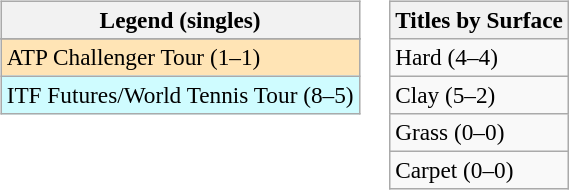<table>
<tr valign=top>
<td><br><table class=wikitable style=font-size:97%>
<tr>
<th>Legend (singles)</th>
</tr>
<tr bgcolor=e5d1cb>
</tr>
<tr bgcolor=moccasin>
<td>ATP Challenger Tour (1–1)</td>
</tr>
<tr bgcolor=cffcff>
<td>ITF Futures/World Tennis Tour (8–5)</td>
</tr>
</table>
</td>
<td><br><table class=wikitable style=font-size:97%>
<tr>
<th>Titles by Surface</th>
</tr>
<tr>
<td>Hard (4–4)</td>
</tr>
<tr>
<td>Clay (5–2)</td>
</tr>
<tr>
<td>Grass (0–0)</td>
</tr>
<tr>
<td>Carpet (0–0)</td>
</tr>
</table>
</td>
</tr>
</table>
